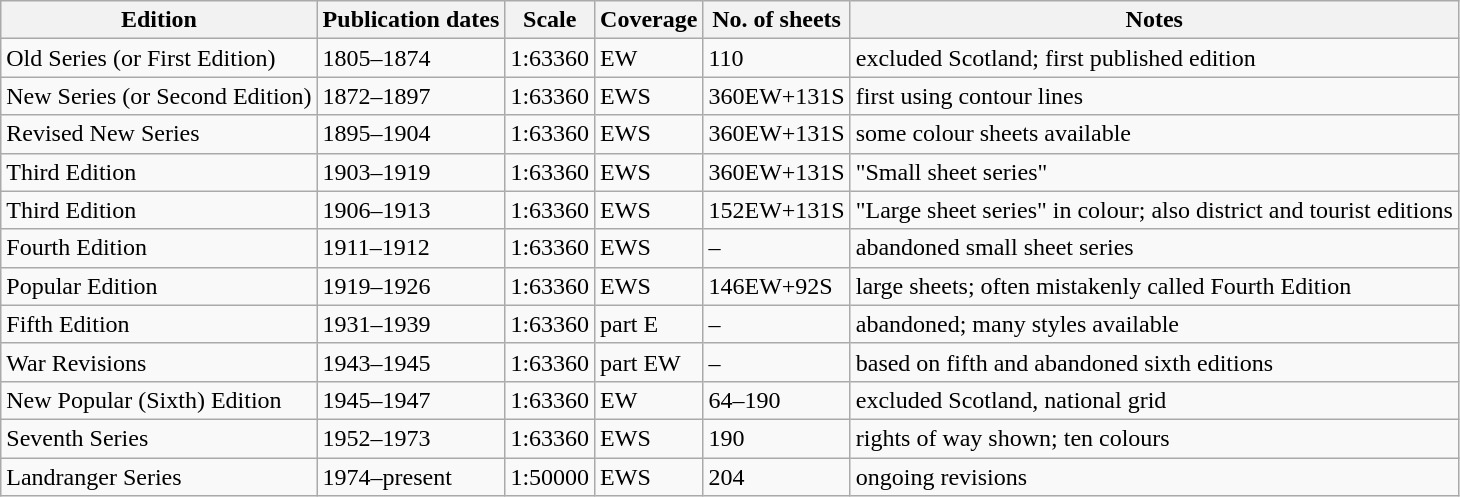<table class="wikitable">
<tr>
<th>Edition</th>
<th>Publication dates</th>
<th>Scale</th>
<th>Coverage</th>
<th>No. of sheets</th>
<th>Notes</th>
</tr>
<tr>
<td>Old Series (or First Edition)</td>
<td>1805–1874</td>
<td>1:63360</td>
<td>EW</td>
<td>110</td>
<td>excluded Scotland; first published edition</td>
</tr>
<tr>
<td>New Series (or Second Edition)</td>
<td>1872–1897</td>
<td>1:63360</td>
<td>EWS</td>
<td>360EW+131S</td>
<td>first using contour lines</td>
</tr>
<tr>
<td>Revised New Series</td>
<td>1895–1904</td>
<td>1:63360</td>
<td>EWS</td>
<td>360EW+131S</td>
<td>some colour sheets available</td>
</tr>
<tr>
<td>Third Edition</td>
<td>1903–1919</td>
<td>1:63360</td>
<td>EWS</td>
<td>360EW+131S</td>
<td>"Small sheet series"</td>
</tr>
<tr>
<td>Third Edition</td>
<td>1906–1913</td>
<td>1:63360</td>
<td>EWS</td>
<td>152EW+131S</td>
<td>"Large sheet series" in colour; also district and tourist editions</td>
</tr>
<tr>
<td>Fourth Edition</td>
<td>1911–1912</td>
<td>1:63360</td>
<td>EWS</td>
<td>–</td>
<td>abandoned small sheet series</td>
</tr>
<tr>
<td>Popular Edition</td>
<td>1919–1926</td>
<td>1:63360</td>
<td>EWS</td>
<td>146EW+92S</td>
<td>large sheets; often mistakenly called Fourth Edition</td>
</tr>
<tr>
<td>Fifth Edition</td>
<td>1931–1939</td>
<td>1:63360</td>
<td>part E</td>
<td>–</td>
<td>abandoned; many styles available</td>
</tr>
<tr>
<td>War Revisions</td>
<td>1943–1945</td>
<td>1:63360</td>
<td>part EW</td>
<td>–</td>
<td>based on fifth and abandoned sixth editions</td>
</tr>
<tr>
<td>New Popular (Sixth) Edition</td>
<td>1945–1947</td>
<td>1:63360</td>
<td>EW</td>
<td>64–190</td>
<td>excluded Scotland, national grid</td>
</tr>
<tr>
<td>Seventh Series</td>
<td>1952–1973</td>
<td>1:63360</td>
<td>EWS</td>
<td>190</td>
<td>rights of way shown; ten colours</td>
</tr>
<tr>
<td>Landranger Series</td>
<td>1974–present</td>
<td>1:50000</td>
<td>EWS</td>
<td>204</td>
<td>ongoing revisions</td>
</tr>
</table>
